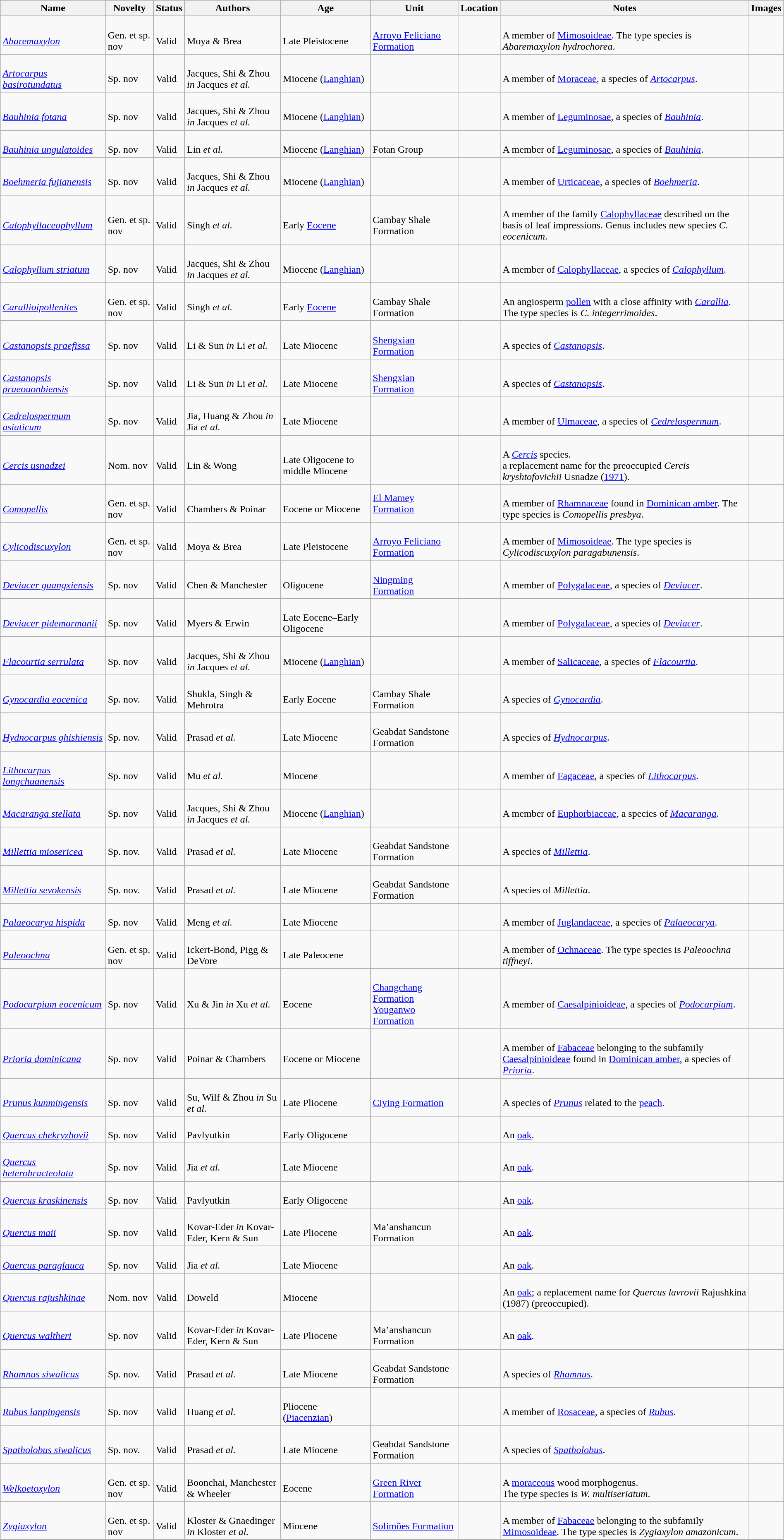<table class="wikitable sortable" align="center" width="100%">
<tr>
<th>Name</th>
<th>Novelty</th>
<th>Status</th>
<th>Authors</th>
<th>Age</th>
<th>Unit</th>
<th>Location</th>
<th>Notes</th>
<th>Images</th>
</tr>
<tr>
<td><br><em><a href='#'>Abaremaxylon</a></em></td>
<td><br>Gen. et sp. nov</td>
<td><br>Valid</td>
<td><br>Moya & Brea</td>
<td><br>Late Pleistocene</td>
<td><br><a href='#'>Arroyo Feliciano Formation</a></td>
<td><br></td>
<td><br>A member of <a href='#'>Mimosoideae</a>. The type species is <em>Abaremaxylon hydrochorea</em>.</td>
<td></td>
</tr>
<tr>
<td><br><em><a href='#'>Artocarpus basirotundatus</a></em></td>
<td><br>Sp. nov</td>
<td><br>Valid</td>
<td><br>Jacques, Shi & Zhou <em>in</em> Jacques <em>et al.</em></td>
<td><br>Miocene (<a href='#'>Langhian</a>)</td>
<td></td>
<td><br></td>
<td><br>A member of <a href='#'>Moraceae</a>, a species of <em><a href='#'>Artocarpus</a></em>.</td>
<td></td>
</tr>
<tr>
<td><br><em><a href='#'>Bauhinia fotana</a></em></td>
<td><br>Sp. nov</td>
<td><br>Valid</td>
<td><br>Jacques, Shi & Zhou <em>in</em> Jacques <em>et al.</em></td>
<td><br>Miocene (<a href='#'>Langhian</a>)</td>
<td></td>
<td><br></td>
<td><br>A member of <a href='#'>Leguminosae</a>, a species of <em><a href='#'>Bauhinia</a></em>.</td>
<td></td>
</tr>
<tr>
<td><br><em><a href='#'>Bauhinia ungulatoides</a></em></td>
<td><br>Sp. nov</td>
<td><br>Valid</td>
<td><br>Lin <em>et al.</em></td>
<td><br>Miocene (<a href='#'>Langhian</a>)</td>
<td><br>Fotan Group</td>
<td><br></td>
<td><br>A member of <a href='#'>Leguminosae</a>, a species of <em><a href='#'>Bauhinia</a></em>.</td>
<td></td>
</tr>
<tr>
<td><br><em><a href='#'>Boehmeria fujianensis</a></em></td>
<td><br>Sp. nov</td>
<td><br>Valid</td>
<td><br>Jacques, Shi & Zhou <em>in</em> Jacques <em>et al.</em></td>
<td><br>Miocene (<a href='#'>Langhian</a>)</td>
<td></td>
<td><br></td>
<td><br>A member of <a href='#'>Urticaceae</a>, a species of <em><a href='#'>Boehmeria</a></em>.</td>
<td></td>
</tr>
<tr>
<td><br><em><a href='#'>Calophyllaceophyllum</a></em></td>
<td><br>Gen. et sp. nov</td>
<td><br>Valid</td>
<td><br>Singh <em>et al.</em></td>
<td><br>Early <a href='#'>Eocene</a></td>
<td><br>Cambay Shale Formation</td>
<td><br></td>
<td><br>A member of the family <a href='#'>Calophyllaceae</a> described on the basis of leaf impressions. Genus includes new species <em>C. eocenicum</em>.</td>
<td></td>
</tr>
<tr>
<td><br><em><a href='#'>Calophyllum striatum</a></em></td>
<td><br>Sp. nov</td>
<td><br>Valid</td>
<td><br>Jacques, Shi & Zhou <em>in</em> Jacques <em>et al.</em></td>
<td><br>Miocene (<a href='#'>Langhian</a>)</td>
<td></td>
<td><br></td>
<td><br>A member of <a href='#'>Calophyllaceae</a>, a species of <em><a href='#'>Calophyllum</a></em>.</td>
<td></td>
</tr>
<tr>
<td><br><em><a href='#'>Carallioipollenites</a></em></td>
<td><br>Gen. et sp. nov</td>
<td><br>Valid</td>
<td><br>Singh <em>et al.</em></td>
<td><br>Early <a href='#'>Eocene</a></td>
<td><br>Cambay Shale Formation</td>
<td><br></td>
<td><br>An angiosperm <a href='#'>pollen</a> with a close affinity with <em><a href='#'>Carallia</a></em>.<br> The type species is <em>C. integerrimoides</em>.</td>
<td></td>
</tr>
<tr>
<td><br><em><a href='#'>Castanopsis praefissa</a></em></td>
<td><br>Sp. nov</td>
<td><br>Valid</td>
<td><br>Li & Sun <em>in</em> Li <em>et al.</em></td>
<td><br>Late Miocene</td>
<td><br><a href='#'>Shengxian Formation</a></td>
<td><br></td>
<td><br>A species of <em><a href='#'>Castanopsis</a></em>.</td>
<td></td>
</tr>
<tr>
<td><br><em><a href='#'>Castanopsis praeouonbiensis</a></em></td>
<td><br>Sp. nov</td>
<td><br>Valid</td>
<td><br>Li & Sun <em>in</em> Li <em>et al.</em></td>
<td><br>Late Miocene</td>
<td><br><a href='#'>Shengxian Formation</a></td>
<td><br></td>
<td><br>A species of <em><a href='#'>Castanopsis</a></em>.</td>
<td></td>
</tr>
<tr>
<td><br><em><a href='#'>Cedrelospermum asiaticum</a></em></td>
<td><br>Sp. nov</td>
<td><br>Valid</td>
<td><br>Jia, Huang & Zhou <em>in</em> Jia <em>et al.</em></td>
<td><br>Late Miocene</td>
<td></td>
<td><br></td>
<td><br>A member of <a href='#'>Ulmaceae</a>, a species of <em><a href='#'>Cedrelospermum</a></em>.</td>
<td></td>
</tr>
<tr>
<td><br><em><a href='#'>Cercis usnadzei</a></em></td>
<td><br>Nom. nov</td>
<td><br>Valid</td>
<td><br>Lin & Wong</td>
<td><br>Late Oligocene to middle Miocene</td>
<td></td>
<td><br></td>
<td><br>A <em><a href='#'>Cercis</a></em> species.<br> a replacement name for the preoccupied <em>Cercis kryshtofovichii</em> Usnadze (<a href='#'>1971</a>).</td>
<td></td>
</tr>
<tr>
<td><br><em><a href='#'>Comopellis</a></em></td>
<td><br>Gen. et sp. nov</td>
<td><br>Valid</td>
<td><br>Chambers & Poinar</td>
<td><br>Eocene or Miocene</td>
<td><a href='#'>El Mamey Formation</a></td>
<td><br></td>
<td><br>A member of <a href='#'>Rhamnaceae</a> found in <a href='#'>Dominican amber</a>. The type species is <em>Comopellis presbya</em>.</td>
<td></td>
</tr>
<tr>
<td><br><em><a href='#'>Cylicodiscuxylon</a></em></td>
<td><br>Gen. et sp. nov</td>
<td><br>Valid</td>
<td><br>Moya & Brea</td>
<td><br>Late Pleistocene</td>
<td><br><a href='#'>Arroyo Feliciano Formation</a></td>
<td><br></td>
<td><br>A member of <a href='#'>Mimosoideae</a>. The type species is <em>Cylicodiscuxylon paragabunensis</em>.</td>
<td></td>
</tr>
<tr>
<td><br><em><a href='#'>Deviacer guangxiensis</a></em></td>
<td><br>Sp. nov</td>
<td><br>Valid</td>
<td><br>Chen & Manchester</td>
<td><br>Oligocene</td>
<td><br><a href='#'>Ningming Formation</a></td>
<td><br></td>
<td><br>A member of <a href='#'>Polygalaceae</a>, a species of <em><a href='#'>Deviacer</a></em>.</td>
<td></td>
</tr>
<tr>
<td><br><em><a href='#'>Deviacer pidemarmanii</a></em></td>
<td><br>Sp. nov</td>
<td><br>Valid</td>
<td><br>Myers & Erwin</td>
<td><br>Late Eocene–Early Oligocene</td>
<td></td>
<td><br></td>
<td><br>A member of <a href='#'>Polygalaceae</a>, a species of <em><a href='#'>Deviacer</a></em>.</td>
<td></td>
</tr>
<tr>
<td><br><em><a href='#'>Flacourtia serrulata</a></em></td>
<td><br>Sp. nov</td>
<td><br>Valid</td>
<td><br>Jacques, Shi & Zhou <em>in</em> Jacques <em>et al.</em></td>
<td><br>Miocene (<a href='#'>Langhian</a>)</td>
<td></td>
<td><br></td>
<td><br>A member of <a href='#'>Salicaceae</a>, a species of <em><a href='#'>Flacourtia</a></em>.</td>
<td></td>
</tr>
<tr>
<td><br><em><a href='#'>Gynocardia eocenica</a></em></td>
<td><br>Sp. nov.</td>
<td><br>Valid</td>
<td><br>Shukla, Singh & Mehrotra</td>
<td><br>Early Eocene</td>
<td><br>Cambay Shale Formation</td>
<td><br></td>
<td><br>A species of <em><a href='#'>Gynocardia</a></em>.</td>
<td></td>
</tr>
<tr>
<td><br><em><a href='#'>Hydnocarpus ghishiensis</a></em></td>
<td><br>Sp. nov.</td>
<td><br>Valid</td>
<td><br>Prasad <em>et al.</em></td>
<td><br>Late Miocene</td>
<td><br>Geabdat Sandstone Formation</td>
<td><br></td>
<td><br>A species of <em><a href='#'>Hydnocarpus</a></em>.</td>
<td></td>
</tr>
<tr>
<td><br><em><a href='#'>Lithocarpus longchuanensis</a></em></td>
<td><br>Sp. nov</td>
<td><br>Valid</td>
<td><br>Mu <em>et al.</em></td>
<td><br>Miocene</td>
<td></td>
<td><br></td>
<td><br>A member of <a href='#'>Fagaceae</a>, a species of <em><a href='#'>Lithocarpus</a></em>.</td>
<td></td>
</tr>
<tr>
<td><br><em><a href='#'>Macaranga stellata</a></em></td>
<td><br>Sp. nov</td>
<td><br>Valid</td>
<td><br>Jacques, Shi & Zhou <em>in</em> Jacques <em>et al.</em></td>
<td><br>Miocene (<a href='#'>Langhian</a>)</td>
<td></td>
<td><br></td>
<td><br>A member of <a href='#'>Euphorbiaceae</a>, a species of <em><a href='#'>Macaranga</a></em>.</td>
<td></td>
</tr>
<tr>
<td><br><em><a href='#'>Millettia miosericea</a></em></td>
<td><br>Sp. nov.</td>
<td><br>Valid</td>
<td><br>Prasad <em>et al.</em></td>
<td><br>Late Miocene</td>
<td><br>Geabdat Sandstone Formation</td>
<td><br></td>
<td><br>A species of <em><a href='#'>Millettia</a></em>.</td>
<td></td>
</tr>
<tr>
<td><br><em><a href='#'>Millettia sevokensis</a></em></td>
<td><br>Sp. nov.</td>
<td><br>Valid</td>
<td><br>Prasad <em>et al.</em></td>
<td><br>Late Miocene</td>
<td><br>Geabdat Sandstone Formation</td>
<td><br></td>
<td><br>A species of <em>Millettia</em>.</td>
<td></td>
</tr>
<tr>
<td><br><em><a href='#'>Palaeocarya hispida</a></em></td>
<td><br>Sp. nov</td>
<td><br>Valid</td>
<td><br>Meng <em>et al.</em></td>
<td><br>Late Miocene</td>
<td></td>
<td><br></td>
<td><br>A member of <a href='#'>Juglandaceae</a>, a species of <em><a href='#'>Palaeocarya</a></em>.</td>
<td></td>
</tr>
<tr>
<td><br><em><a href='#'>Paleoochna</a></em></td>
<td><br>Gen. et sp. nov</td>
<td><br>Valid</td>
<td><br>Ickert-Bond, Pigg & DeVore</td>
<td><br>Late Paleocene</td>
<td></td>
<td><br></td>
<td><br>A member of <a href='#'>Ochnaceae</a>. The type species is <em>Paleoochna tiffneyi</em>.</td>
<td></td>
</tr>
<tr>
<td><br><em><a href='#'>Podocarpium eocenicum</a></em></td>
<td><br>Sp. nov</td>
<td><br>Valid</td>
<td><br>Xu & Jin <em>in</em> Xu <em>et al.</em></td>
<td><br>Eocene</td>
<td><br><a href='#'>Changchang Formation</a><br>
<a href='#'>Youganwo Formation</a></td>
<td><br></td>
<td><br>A member of <a href='#'>Caesalpinioideae</a>, a species of <em><a href='#'>Podocarpium</a></em>.</td>
<td></td>
</tr>
<tr>
<td><br><em><a href='#'>Prioria dominicana</a></em></td>
<td><br>Sp. nov</td>
<td><br>Valid</td>
<td><br>Poinar & Chambers</td>
<td><br>Eocene or Miocene</td>
<td></td>
<td><br></td>
<td><br>A member of <a href='#'>Fabaceae</a> belonging to the subfamily <a href='#'>Caesalpinioideae</a> found in <a href='#'>Dominican amber</a>, a species of <em><a href='#'>Prioria</a></em>.</td>
<td></td>
</tr>
<tr>
<td><br><em><a href='#'>Prunus kunmingensis</a></em></td>
<td><br>Sp. nov</td>
<td><br>Valid</td>
<td><br>Su, Wilf & Zhou <em>in</em> Su <em>et al.</em></td>
<td><br>Late Pliocene</td>
<td><br><a href='#'>Ciying Formation</a></td>
<td><br></td>
<td><br>A species of <em><a href='#'>Prunus</a></em> related to the <a href='#'>peach</a>.</td>
<td></td>
</tr>
<tr>
<td><br><em><a href='#'>Quercus chekryzhovii</a></em></td>
<td><br>Sp. nov</td>
<td><br>Valid</td>
<td><br>Pavlyutkin</td>
<td><br>Early Oligocene</td>
<td></td>
<td><br></td>
<td><br>An <a href='#'>oak</a>.</td>
<td></td>
</tr>
<tr>
<td><br><em><a href='#'>Quercus heterobracteolata</a></em></td>
<td><br>Sp. nov</td>
<td><br>Valid</td>
<td><br>Jia <em>et al.</em></td>
<td><br>Late Miocene</td>
<td></td>
<td><br></td>
<td><br>An <a href='#'>oak</a>.</td>
<td></td>
</tr>
<tr>
<td><br><em><a href='#'>Quercus kraskinensis</a></em></td>
<td><br>Sp. nov</td>
<td><br>Valid</td>
<td><br>Pavlyutkin</td>
<td><br>Early Oligocene</td>
<td></td>
<td><br></td>
<td><br>An <a href='#'>oak</a>.</td>
<td></td>
</tr>
<tr>
<td><br><em><a href='#'>Quercus maii</a></em></td>
<td><br>Sp. nov</td>
<td><br>Valid</td>
<td><br>Kovar-Eder <em>in</em> Kovar-Eder, Kern & Sun</td>
<td><br>Late Pliocene</td>
<td><br>Ma’anshancun Formation</td>
<td><br></td>
<td><br>An <a href='#'>oak</a>.</td>
<td></td>
</tr>
<tr>
<td><br><em><a href='#'>Quercus paraglauca</a></em></td>
<td><br>Sp. nov</td>
<td><br>Valid</td>
<td><br>Jia <em>et al.</em></td>
<td><br>Late Miocene</td>
<td></td>
<td><br></td>
<td><br>An <a href='#'>oak</a>.</td>
<td></td>
</tr>
<tr>
<td><br><em><a href='#'>Quercus rajushkinae</a></em></td>
<td><br>Nom. nov</td>
<td><br>Valid</td>
<td><br>Doweld</td>
<td><br>Miocene</td>
<td></td>
<td><br></td>
<td><br>An <a href='#'>oak</a>; a replacement name for <em>Quercus lavrovii</em> Rajushkina (1987) (preoccupied).</td>
<td></td>
</tr>
<tr>
<td><br><em><a href='#'>Quercus waltheri</a></em></td>
<td><br>Sp. nov</td>
<td><br>Valid</td>
<td><br>Kovar-Eder <em>in</em> Kovar-Eder, Kern & Sun</td>
<td><br>Late Pliocene</td>
<td><br>Ma’anshancun Formation</td>
<td><br></td>
<td><br>An <a href='#'>oak</a>.</td>
<td></td>
</tr>
<tr>
<td><br><em><a href='#'>Rhamnus siwalicus</a></em></td>
<td><br>Sp. nov.</td>
<td><br>Valid</td>
<td><br>Prasad <em>et al.</em></td>
<td><br>Late Miocene</td>
<td><br>Geabdat Sandstone Formation</td>
<td><br></td>
<td><br>A species of <em><a href='#'>Rhamnus</a></em>.</td>
<td></td>
</tr>
<tr>
<td><br><em><a href='#'>Rubus lanpingensis</a></em></td>
<td><br>Sp. nov</td>
<td><br>Valid</td>
<td><br>Huang <em>et al.</em></td>
<td><br>Pliocene (<a href='#'>Piacenzian</a>)</td>
<td></td>
<td><br></td>
<td><br>A member of <a href='#'>Rosaceae</a>, a species of <em><a href='#'>Rubus</a></em>.</td>
<td></td>
</tr>
<tr>
<td><br><em><a href='#'>Spatholobus siwalicus</a></em></td>
<td><br>Sp. nov.</td>
<td><br>Valid</td>
<td><br>Prasad <em>et al.</em></td>
<td><br>Late Miocene</td>
<td><br>Geabdat Sandstone Formation</td>
<td><br></td>
<td><br>A species of <em><a href='#'>Spatholobus</a></em>.</td>
<td></td>
</tr>
<tr>
<td><br><em><a href='#'>Welkoetoxylon</a></em></td>
<td><br>Gen. et sp. nov</td>
<td><br>Valid</td>
<td><br>Boonchai, Manchester & Wheeler</td>
<td><br>Eocene</td>
<td><br><a href='#'>Green River Formation</a></td>
<td><br><br></td>
<td><br>A <a href='#'>moraceous</a> wood morphogenus.<br> The type species is <em>W. multiseriatum</em>.</td>
<td></td>
</tr>
<tr>
<td><br><em><a href='#'>Zygiaxylon</a></em></td>
<td><br>Gen. et sp. nov</td>
<td><br>Valid</td>
<td><br>Kloster & Gnaedinger <em>in</em> Kloster <em>et al.</em></td>
<td><br>Miocene</td>
<td><br><a href='#'>Solimões Formation</a></td>
<td><br></td>
<td><br>A member of <a href='#'>Fabaceae</a> belonging to the subfamily <a href='#'>Mimosoideae</a>. The type species is <em>Zygiaxylon amazonicum</em>.</td>
<td></td>
</tr>
<tr>
</tr>
</table>
